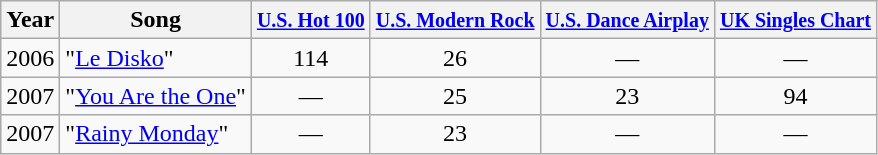<table class="wikitable">
<tr>
<th style="text-align:center;">Year</th>
<th align="left">Song</th>
<th style="text-align:center;"><small><a href='#'>U.S. Hot 100</a></small></th>
<th style="text-align:center;"><small><a href='#'>U.S. Modern Rock</a></small></th>
<th style="text-align:center;"><small><a href='#'>U.S. Dance Airplay</a></small></th>
<th style="text-align:center;"><small><a href='#'>UK Singles Chart</a></small></th>
</tr>
<tr style="vertical-align:top;">
<td style="text-align:center; ">2006</td>
<td style="text-align:left; ">"<a href='#'>Le Disko</a>"</td>
<td style="text-align:center; ">114</td>
<td style="text-align:center; ">26</td>
<td style="text-align:center; ">—</td>
<td style="text-align:center; ">—</td>
</tr>
<tr>
<td style="text-align:center; vertical-align:top;">2007</td>
<td style="text-align:left; vertical-align:top;">"<a href='#'>You Are the One</a>"</td>
<td style="text-align:center; vertical-align:top;">—</td>
<td style="text-align:center; vertical-align:top;">25</td>
<td style="text-align:center; vertical-align:top;">23</td>
<td style="text-align:center; vertical-align:top;">94</td>
</tr>
<tr style="vertical-align:top;">
<td style="text-align:center; ">2007</td>
<td style="text-align:left; ">"<a href='#'>Rainy Monday</a>"</td>
<td style="text-align:center; ">—</td>
<td style="text-align:center; ">23</td>
<td style="text-align:center; ">—</td>
<td style="text-align:center; ">—</td>
</tr>
</table>
